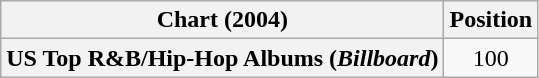<table class="wikitable plainrowheaders">
<tr>
<th>Chart (2004)</th>
<th>Position</th>
</tr>
<tr>
<th scope="row">US Top R&B/Hip-Hop Albums (<em>Billboard</em>)</th>
<td style="text-align:center;">100</td>
</tr>
</table>
